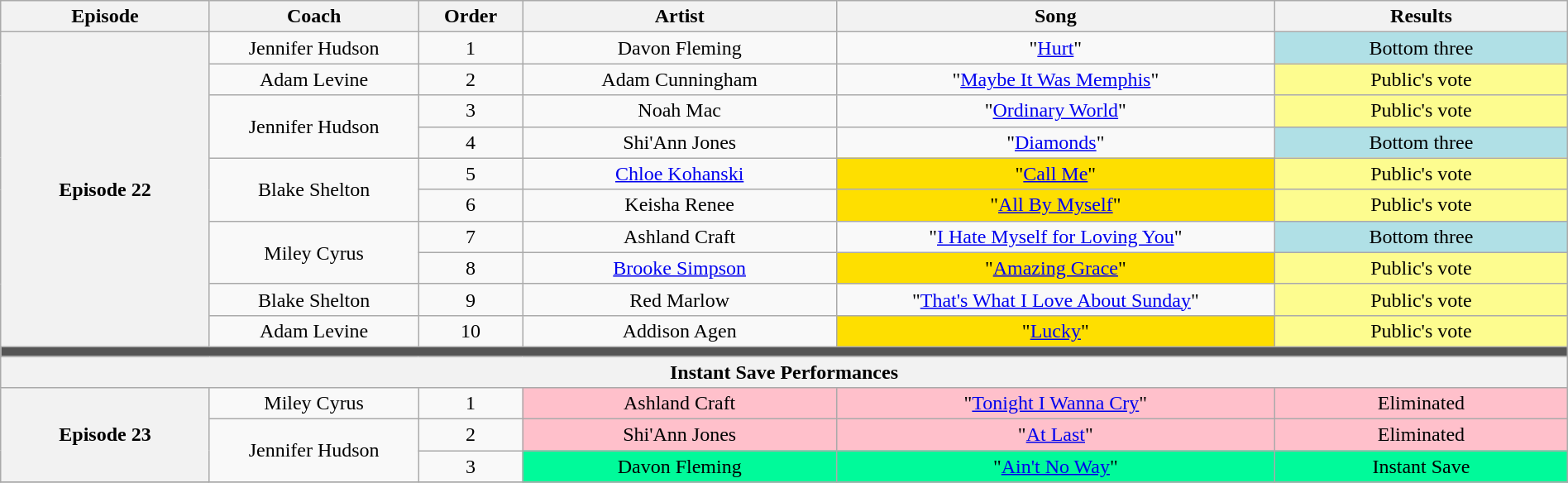<table class="wikitable" style="text-align:center; width:100%;">
<tr>
<th style="width:10%;">Episode</th>
<th style="width:10%;">Coach</th>
<th style="width:05%;">Order</th>
<th style="width:15%;">Artist</th>
<th style="width:21%;">Song</th>
<th style="width:14%;">Results</th>
</tr>
<tr>
<th rowspan="10" scope="row">Episode 22<br><small></small></th>
<td>Jennifer Hudson</td>
<td>1</td>
<td>Davon Fleming</td>
<td>"<a href='#'>Hurt</a>"</td>
<td style="background:#B0E0E6;">Bottom three</td>
</tr>
<tr>
<td>Adam Levine</td>
<td>2</td>
<td>Adam Cunningham</td>
<td>"<a href='#'>Maybe It Was Memphis</a>"</td>
<td style="background:#fdfc8f;">Public's vote</td>
</tr>
<tr>
<td rowspan=2>Jennifer Hudson</td>
<td>3</td>
<td>Noah Mac</td>
<td>"<a href='#'>Ordinary World</a>"</td>
<td style="background:#fdfc8f;">Public's vote</td>
</tr>
<tr>
<td>4</td>
<td>Shi'Ann Jones</td>
<td>"<a href='#'>Diamonds</a>"</td>
<td style="background:#B0E0E6;">Bottom three</td>
</tr>
<tr>
<td rowspan=2>Blake Shelton</td>
<td>5</td>
<td><a href='#'>Chloe Kohanski</a></td>
<td style="background:#fedf00;">"<a href='#'>Call Me</a>"</td>
<td style="background:#fdfc8f;">Public's vote</td>
</tr>
<tr>
<td>6</td>
<td>Keisha Renee</td>
<td style="background:#fedf00;">"<a href='#'>All By Myself</a>"</td>
<td style="background:#fdfc8f;">Public's vote</td>
</tr>
<tr>
<td rowspan=2>Miley Cyrus</td>
<td>7</td>
<td>Ashland Craft</td>
<td>"<a href='#'>I Hate Myself for Loving You</a>"</td>
<td style="background:#B0E0E6;">Bottom three</td>
</tr>
<tr>
<td>8</td>
<td><a href='#'>Brooke Simpson</a></td>
<td style="background:#fedf00;">"<a href='#'>Amazing Grace</a>"</td>
<td style="background:#fdfc8f;">Public's vote</td>
</tr>
<tr>
<td>Blake Shelton</td>
<td>9</td>
<td>Red Marlow</td>
<td>"<a href='#'>That's What I Love About Sunday</a>"</td>
<td style="background:#fdfc8f;">Public's vote</td>
</tr>
<tr>
<td>Adam Levine</td>
<td>10</td>
<td>Addison Agen</td>
<td style="background:#fedf00;">"<a href='#'>Lucky</a>"</td>
<td style="background:#fdfc8f;">Public's vote</td>
</tr>
<tr>
<td colspan="6" style="background:#555;"></td>
</tr>
<tr>
<th colspan="6">Instant Save Performances</th>
</tr>
<tr>
<th rowspan="3" scope="row">Episode 23<br><small></small></th>
<td>Miley Cyrus</td>
<td>1</td>
<td style="background:Pink;">Ashland Craft</td>
<td style="background:Pink;">"<a href='#'>Tonight I Wanna Cry</a>"</td>
<td style="background:Pink;">Eliminated</td>
</tr>
<tr>
<td rowspan=2>Jennifer Hudson</td>
<td>2</td>
<td style="background:Pink;">Shi'Ann Jones</td>
<td style="background:Pink;">"<a href='#'>At Last</a>"</td>
<td style="background:Pink;">Eliminated</td>
</tr>
<tr>
<td>3</td>
<td style="background:#00FA9A;">Davon Fleming</td>
<td style="background:#00FA9A;">"<a href='#'>Ain't No Way</a>"</td>
<td style="background:#00FA9A;">Instant Save</td>
</tr>
<tr>
</tr>
</table>
